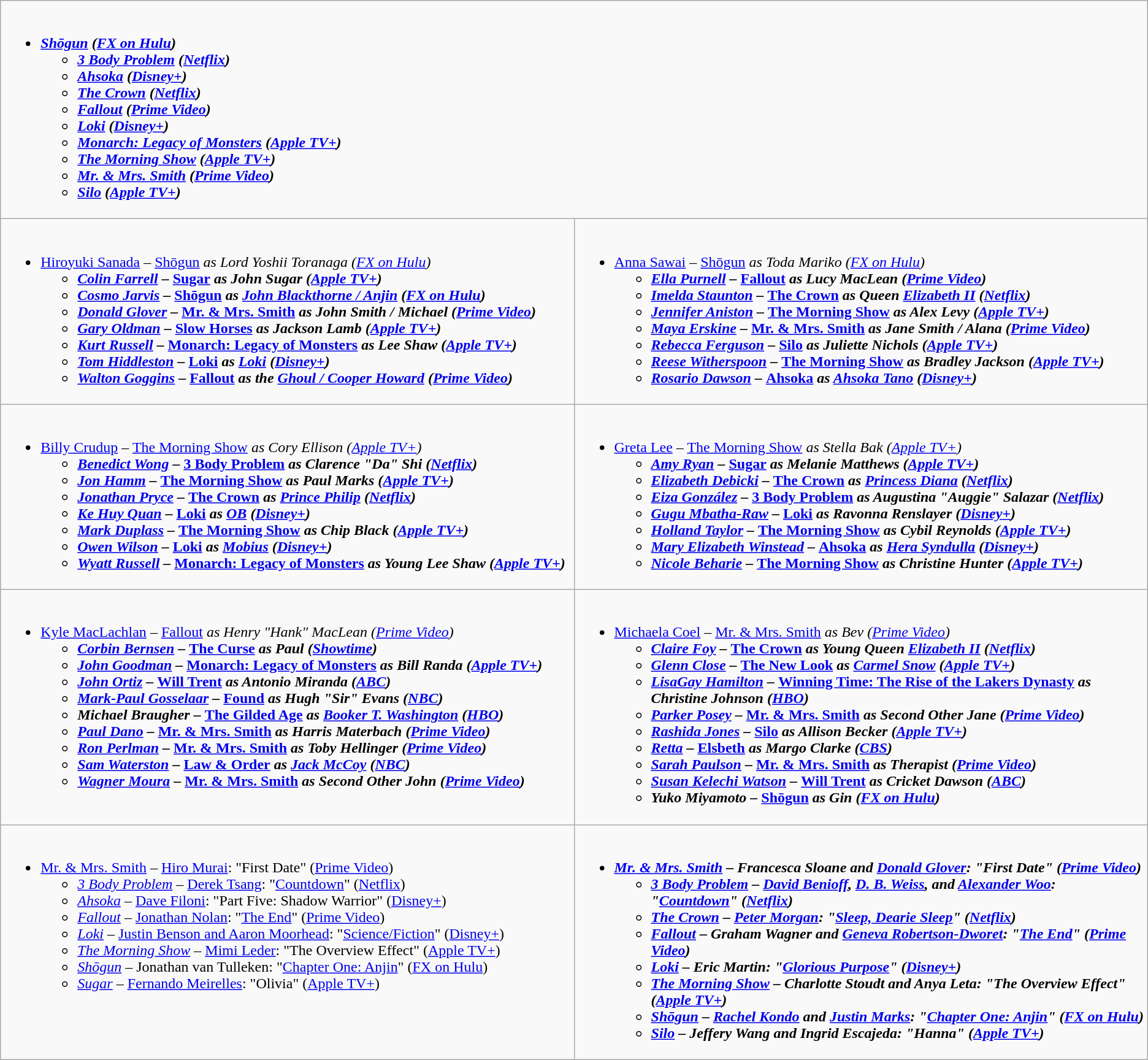<table class="wikitable">
<tr>
<td colspan="2"><br><ul><li><strong><em><a href='#'>Shōgun</a><em> (<a href='#'>FX on Hulu</a>)<strong><ul><li></em><a href='#'>3 Body Problem</a><em> (<a href='#'>Netflix</a>)</li><li></em><a href='#'>Ahsoka</a><em> (<a href='#'>Disney+</a>)</li><li></em><a href='#'>The Crown</a><em> (<a href='#'>Netflix</a>)</li><li></em><a href='#'>Fallout</a><em> (<a href='#'>Prime Video</a>)</li><li></em><a href='#'>Loki</a><em> (<a href='#'>Disney+</a>)</li><li></em><a href='#'>Monarch: Legacy of Monsters</a><em> (<a href='#'>Apple TV+</a>)</li><li></em><a href='#'>The Morning Show</a><em> (<a href='#'>Apple TV+</a>)</li><li></em><a href='#'>Mr. & Mrs. Smith</a><em> (<a href='#'>Prime Video</a>)</li><li></em><a href='#'>Silo</a><em> (<a href='#'>Apple TV+</a>)</li></ul></li></ul></td>
</tr>
<tr>
<td valign="top" width="50%"><br><ul><li></strong><a href='#'>Hiroyuki Sanada</a> – </em><a href='#'>Shōgun</a><em> as Lord Yoshii Toranaga (<a href='#'>FX on Hulu</a>)<strong><ul><li><a href='#'>Colin Farrell</a> – </em><a href='#'>Sugar</a><em> as John Sugar (<a href='#'>Apple TV+</a>)</li><li><a href='#'>Cosmo Jarvis</a> – </em><a href='#'>Shōgun</a><em> as <a href='#'>John Blackthorne / Anjin</a> (<a href='#'>FX on Hulu</a>)</li><li><a href='#'>Donald Glover</a> – </em><a href='#'>Mr. & Mrs. Smith</a><em> as John Smith / Michael (<a href='#'>Prime Video</a>)</li><li><a href='#'>Gary Oldman</a> – </em><a href='#'>Slow Horses</a><em> as Jackson Lamb (<a href='#'>Apple TV+</a>)</li><li><a href='#'>Kurt Russell</a> – </em><a href='#'>Monarch: Legacy of Monsters</a><em> as Lee Shaw (<a href='#'>Apple TV+</a>)</li><li><a href='#'>Tom Hiddleston</a> – </em><a href='#'>Loki</a><em> as <a href='#'>Loki</a> (<a href='#'>Disney+</a>)</li><li><a href='#'>Walton Goggins</a> – </em><a href='#'>Fallout</a><em> as the <a href='#'>Ghoul / Cooper Howard</a> (<a href='#'>Prime Video</a>)</li></ul></li></ul></td>
<td valign="top" width="50%"><br><ul><li></strong><a href='#'>Anna Sawai</a> – </em><a href='#'>Shōgun</a><em> as Toda Mariko (<a href='#'>FX on Hulu</a>)<strong><ul><li><a href='#'>Ella Purnell</a> – </em><a href='#'>Fallout</a><em> as Lucy MacLean (<a href='#'>Prime Video</a>)</li><li><a href='#'>Imelda Staunton</a> – </em><a href='#'>The Crown</a><em> as Queen <a href='#'>Elizabeth II</a> (<a href='#'>Netflix</a>)</li><li><a href='#'>Jennifer Aniston</a> – </em><a href='#'>The Morning Show</a><em> as Alex Levy (<a href='#'>Apple TV+</a>)</li><li><a href='#'>Maya Erskine</a> – </em><a href='#'>Mr. & Mrs. Smith</a><em> as Jane Smith / Alana (<a href='#'>Prime Video</a>)</li><li><a href='#'>Rebecca Ferguson</a> – </em><a href='#'>Silo</a><em> as Juliette Nichols (<a href='#'>Apple TV+</a>)</li><li><a href='#'>Reese Witherspoon</a> – </em><a href='#'>The Morning Show</a><em> as Bradley Jackson (<a href='#'>Apple TV+</a>)</li><li><a href='#'>Rosario Dawson</a> – </em><a href='#'>Ahsoka</a><em> as <a href='#'>Ahsoka Tano</a> (<a href='#'>Disney+</a>)</li></ul></li></ul></td>
</tr>
<tr>
<td valign="top" width="50%"><br><ul><li></strong><a href='#'>Billy Crudup</a> – </em><a href='#'>The Morning Show</a><em> as Cory Ellison (<a href='#'>Apple TV+</a>)<strong><ul><li><a href='#'>Benedict Wong</a> – </em><a href='#'>3 Body Problem</a><em> as Clarence "Da" Shi (<a href='#'>Netflix</a>)</li><li><a href='#'>Jon Hamm</a> – </em><a href='#'>The Morning Show</a><em> as Paul Marks (<a href='#'>Apple TV+</a>)</li><li><a href='#'>Jonathan Pryce</a> – </em><a href='#'>The Crown</a><em> as <a href='#'>Prince Philip</a> (<a href='#'>Netflix</a>)</li><li><a href='#'>Ke Huy Quan</a> – </em><a href='#'>Loki</a><em> as <a href='#'>OB</a> (<a href='#'>Disney+</a>)</li><li><a href='#'>Mark Duplass</a> – </em><a href='#'>The Morning Show</a><em> as Chip Black (<a href='#'>Apple TV+</a>)</li><li><a href='#'>Owen Wilson</a> – </em><a href='#'>Loki</a><em> as <a href='#'>Mobius</a> (<a href='#'>Disney+</a>)</li><li><a href='#'>Wyatt Russell</a> – </em><a href='#'>Monarch: Legacy of Monsters</a><em> as Young Lee Shaw (<a href='#'>Apple TV+</a>)</li></ul></li></ul></td>
<td valign="top" width="50%"><br><ul><li></strong><a href='#'>Greta Lee</a> – </em><a href='#'>The Morning Show</a><em> as Stella Bak (<a href='#'>Apple TV+</a>)<strong><ul><li><a href='#'>Amy Ryan</a> – </em><a href='#'>Sugar</a><em> as Melanie Matthews (<a href='#'>Apple TV+</a>)</li><li><a href='#'>Elizabeth Debicki</a> – </em><a href='#'>The Crown</a><em> as <a href='#'>Princess Diana</a> (<a href='#'>Netflix</a>)</li><li><a href='#'>Eiza González</a> – </em><a href='#'>3 Body Problem</a><em> as Augustina "Auggie" Salazar (<a href='#'>Netflix</a>)</li><li><a href='#'>Gugu Mbatha-Raw</a> – </em><a href='#'>Loki</a><em> as Ravonna Renslayer (<a href='#'>Disney+</a>)</li><li><a href='#'>Holland Taylor</a> – </em><a href='#'>The Morning Show</a><em> as Cybil Reynolds (<a href='#'>Apple TV+</a>)</li><li><a href='#'>Mary Elizabeth Winstead</a> – </em><a href='#'>Ahsoka</a><em> as <a href='#'>Hera Syndulla</a> (<a href='#'>Disney+</a>)</li><li><a href='#'>Nicole Beharie</a> – </em><a href='#'>The Morning Show</a><em> as Christine Hunter (<a href='#'>Apple TV+</a>)</li></ul></li></ul></td>
</tr>
<tr>
<td valign="top" width="50%"><br><ul><li></strong><a href='#'>Kyle MacLachlan</a> – </em><a href='#'>Fallout</a><em> as Henry "Hank" MacLean (<a href='#'>Prime Video</a>)<strong><ul><li><a href='#'>Corbin Bernsen</a> – </em><a href='#'>The Curse</a><em> as Paul (<a href='#'>Showtime</a>)</li><li><a href='#'>John Goodman</a> – </em><a href='#'>Monarch: Legacy of Monsters</a><em> as Bill Randa (<a href='#'>Apple TV+</a>)</li><li><a href='#'>John Ortiz</a> – </em><a href='#'>Will Trent</a><em> as Antonio Miranda (<a href='#'>ABC</a>)</li><li><a href='#'>Mark-Paul Gosselaar</a> – </em><a href='#'>Found</a><em> as Hugh "Sir" Evans (<a href='#'>NBC</a>)</li><li>Michael Braugher – </em><a href='#'>The Gilded Age</a><em> as <a href='#'>Booker T. Washington</a> (<a href='#'>HBO</a>)</li><li><a href='#'>Paul Dano</a> – </em><a href='#'>Mr. & Mrs. Smith</a><em> as Harris Materbach (<a href='#'>Prime Video</a>)</li><li><a href='#'>Ron Perlman</a> – </em><a href='#'>Mr. & Mrs. Smith</a><em> as Toby Hellinger (<a href='#'>Prime Video</a>)</li><li><a href='#'>Sam Waterston</a> – </em><a href='#'>Law & Order</a><em> as <a href='#'>Jack McCoy</a> (<a href='#'>NBC</a>)</li><li><a href='#'>Wagner Moura</a> – </em><a href='#'>Mr. & Mrs. Smith</a><em> as Second Other John (<a href='#'>Prime Video</a>)</li></ul></li></ul></td>
<td valign="top" width="50%"><br><ul><li></strong><a href='#'>Michaela Coel</a> – </em><a href='#'>Mr. & Mrs. Smith</a><em> as Bev (<a href='#'>Prime Video</a>)<strong><ul><li><a href='#'>Claire Foy</a> – </em><a href='#'>The Crown</a><em> as Young Queen <a href='#'>Elizabeth II</a> (<a href='#'>Netflix</a>)</li><li><a href='#'>Glenn Close</a> – </em><a href='#'>The New Look</a><em> as <a href='#'>Carmel Snow</a> (<a href='#'>Apple TV+</a>)</li><li><a href='#'>LisaGay Hamilton</a> – </em><a href='#'>Winning Time: The Rise of the Lakers Dynasty</a><em> as Christine Johnson (<a href='#'>HBO</a>)</li><li><a href='#'>Parker Posey</a> – </em><a href='#'>Mr. & Mrs. Smith</a><em> as Second Other Jane (<a href='#'>Prime Video</a>)</li><li><a href='#'>Rashida Jones</a> – </em><a href='#'>Silo</a><em> as Allison Becker (<a href='#'>Apple TV+</a>)</li><li><a href='#'>Retta</a> – </em><a href='#'>Elsbeth</a><em> as Margo Clarke (<a href='#'>CBS</a>)</li><li><a href='#'>Sarah Paulson</a> – </em><a href='#'>Mr. & Mrs. Smith</a><em> as Therapist (<a href='#'>Prime Video</a>)</li><li><a href='#'>Susan Kelechi Watson</a> – </em><a href='#'>Will Trent</a><em> as Cricket Dawson (<a href='#'>ABC</a>)</li><li>Yuko Miyamoto – </em><a href='#'>Shōgun</a><em> as Gin (<a href='#'>FX on Hulu</a>)</li></ul></li></ul></td>
</tr>
<tr>
<td valign="top" width="50%"><br><ul><li></em></strong><a href='#'>Mr. & Mrs. Smith</a></em> – <a href='#'>Hiro Murai</a>: "First Date" (<a href='#'>Prime Video</a>)</strong><ul><li><em><a href='#'>3 Body Problem</a></em> – <a href='#'>Derek Tsang</a>: "<a href='#'>Countdown</a>" (<a href='#'>Netflix</a>)</li><li><em><a href='#'>Ahsoka</a></em> – <a href='#'>Dave Filoni</a>: "Part Five: Shadow Warrior" (<a href='#'>Disney+</a>)</li><li><em><a href='#'>Fallout</a></em> – <a href='#'>Jonathan Nolan</a>: "<a href='#'>The End</a>" (<a href='#'>Prime Video</a>)</li><li><em><a href='#'>Loki</a></em> – <a href='#'>Justin Benson and Aaron Moorhead</a>: "<a href='#'>Science/Fiction</a>" (<a href='#'>Disney+</a>)</li><li><em><a href='#'>The Morning Show</a></em> – <a href='#'>Mimi Leder</a>: "The Overview Effect" (<a href='#'>Apple TV+</a>)</li><li><em><a href='#'>Shōgun</a></em> – Jonathan van Tulleken: "<a href='#'>Chapter One: Anjin</a>" (<a href='#'>FX on Hulu</a>)</li><li><em><a href='#'>Sugar</a></em> – <a href='#'>Fernando Meirelles</a>: "Olivia" (<a href='#'>Apple TV+</a>)</li></ul></li></ul></td>
<td valign="top" width="50%"><br><ul><li><strong><em><a href='#'>Mr. & Mrs. Smith</a><em> – Francesca Sloane and <a href='#'>Donald Glover</a>: "First Date" (<a href='#'>Prime Video</a>)<strong><ul><li></em><a href='#'>3 Body Problem</a><em> – <a href='#'>David Benioff</a>, <a href='#'>D. B. Weiss</a>, and <a href='#'>Alexander Woo</a>: "<a href='#'>Countdown</a>" (<a href='#'>Netflix</a>)</li><li></em><a href='#'>The Crown</a><em> – <a href='#'>Peter Morgan</a>: "<a href='#'>Sleep, Dearie Sleep</a>" (<a href='#'>Netflix</a>)</li><li></em><a href='#'>Fallout</a><em> – Graham Wagner and <a href='#'>Geneva Robertson-Dworet</a>: "<a href='#'>The End</a>" (<a href='#'>Prime Video</a>)</li><li></em><a href='#'>Loki</a><em> – Eric Martin: "<a href='#'>Glorious Purpose</a>" (<a href='#'>Disney+</a>)</li><li></em><a href='#'>The Morning Show</a><em> – Charlotte Stoudt and Anya Leta: "The Overview Effect" (<a href='#'>Apple TV+</a>)</li><li></em><a href='#'>Shōgun</a><em> – <a href='#'>Rachel Kondo</a> and <a href='#'>Justin Marks</a>: "<a href='#'>Chapter One: Anjin</a>" (<a href='#'>FX on Hulu</a>)</li><li></em><a href='#'>Silo</a><em> – Jeffery Wang and Ingrid Escajeda: "Hanna" (<a href='#'>Apple TV+</a>)</li></ul></li></ul></td>
</tr>
</table>
